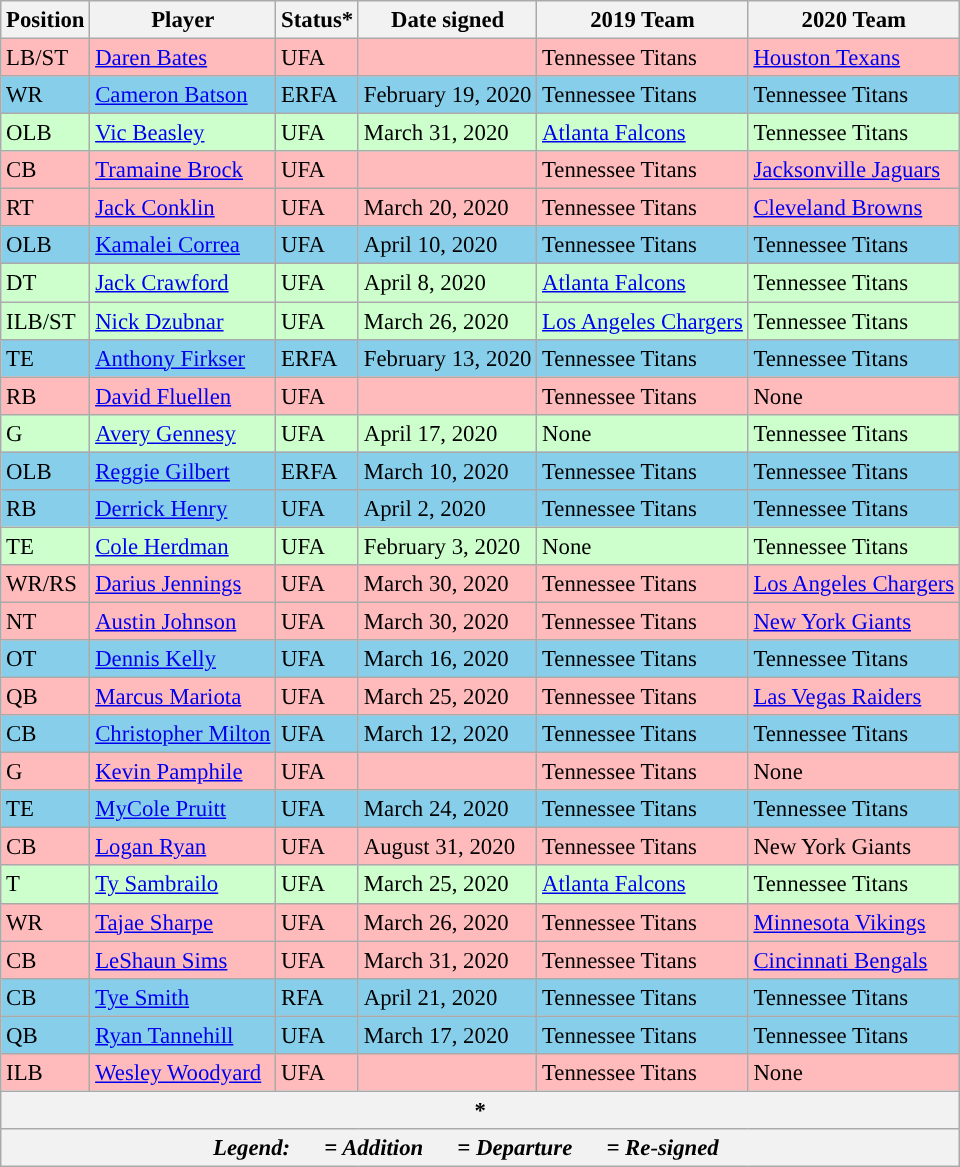<table class="wikitable sortable" style="font-size: 95%">
<tr>
<th>Position</th>
<th>Player</th>
<th>Status*</th>
<th>Date signed</th>
<th>2019 Team</th>
<th>2020 Team</th>
</tr>
<tr style="background:#fbb">
<td>LB/ST</td>
<td><a href='#'>Daren Bates</a></td>
<td>UFA</td>
<td></td>
<td>Tennessee Titans</td>
<td><a href='#'>Houston Texans</a></td>
</tr>
<tr style="background:#87ceeb">
<td>WR</td>
<td><a href='#'>Cameron Batson</a></td>
<td>ERFA</td>
<td>February 19, 2020</td>
<td>Tennessee Titans</td>
<td>Tennessee Titans</td>
</tr>
<tr style="background:#cfc">
<td>OLB</td>
<td><a href='#'>Vic Beasley</a></td>
<td>UFA</td>
<td>March 31, 2020</td>
<td><a href='#'>Atlanta Falcons</a></td>
<td>Tennessee Titans</td>
</tr>
<tr style="background:#fbb">
<td>CB</td>
<td><a href='#'>Tramaine Brock</a></td>
<td>UFA</td>
<td></td>
<td>Tennessee Titans</td>
<td><a href='#'>Jacksonville Jaguars</a></td>
</tr>
<tr style="background:#fbb">
<td>RT</td>
<td><a href='#'>Jack Conklin</a></td>
<td>UFA</td>
<td>March 20, 2020</td>
<td>Tennessee Titans</td>
<td><a href='#'>Cleveland Browns</a></td>
</tr>
<tr style="background:#87ceeb">
<td>OLB</td>
<td><a href='#'>Kamalei Correa</a></td>
<td>UFA</td>
<td>April 10, 2020</td>
<td>Tennessee Titans</td>
<td>Tennessee Titans</td>
</tr>
<tr style="background:#cfc">
<td>DT</td>
<td><a href='#'>Jack Crawford</a></td>
<td>UFA</td>
<td>April 8, 2020</td>
<td><a href='#'>Atlanta Falcons</a></td>
<td>Tennessee Titans</td>
</tr>
<tr style="background:#cfc">
<td>ILB/ST</td>
<td><a href='#'>Nick Dzubnar</a></td>
<td>UFA</td>
<td>March 26, 2020</td>
<td><a href='#'>Los Angeles Chargers</a></td>
<td>Tennessee Titans</td>
</tr>
<tr style="background:#87ceeb">
<td>TE</td>
<td><a href='#'>Anthony Firkser</a></td>
<td>ERFA</td>
<td>February 13, 2020</td>
<td>Tennessee Titans</td>
<td>Tennessee Titans</td>
</tr>
<tr style="background:#fbb">
<td>RB</td>
<td><a href='#'>David Fluellen</a></td>
<td>UFA</td>
<td></td>
<td>Tennessee Titans</td>
<td>None</td>
</tr>
<tr style="background:#cfc">
<td>G</td>
<td><a href='#'>Avery Gennesy</a></td>
<td>UFA</td>
<td>April 17, 2020</td>
<td>None</td>
<td>Tennessee Titans</td>
</tr>
<tr style="background:#87ceeb">
<td>OLB</td>
<td><a href='#'>Reggie Gilbert</a></td>
<td>ERFA</td>
<td>March 10, 2020</td>
<td>Tennessee Titans</td>
<td>Tennessee Titans</td>
</tr>
<tr style="background:#87ceeb">
<td>RB</td>
<td><a href='#'>Derrick Henry</a></td>
<td>UFA</td>
<td>April 2, 2020</td>
<td>Tennessee Titans</td>
<td>Tennessee Titans</td>
</tr>
<tr style="background:#cfc">
<td>TE</td>
<td><a href='#'>Cole Herdman</a></td>
<td>UFA</td>
<td>February 3, 2020</td>
<td>None</td>
<td>Tennessee Titans</td>
</tr>
<tr style="background:#fbb">
<td>WR/RS</td>
<td><a href='#'>Darius Jennings</a></td>
<td>UFA</td>
<td>March 30, 2020</td>
<td>Tennessee Titans</td>
<td><a href='#'>Los Angeles Chargers</a></td>
</tr>
<tr style="background:#fbb">
<td>NT</td>
<td><a href='#'>Austin Johnson</a></td>
<td>UFA</td>
<td>March 30, 2020</td>
<td>Tennessee Titans</td>
<td><a href='#'>New York Giants</a></td>
</tr>
<tr style="background:#87ceeb">
<td>OT</td>
<td><a href='#'>Dennis Kelly</a></td>
<td>UFA</td>
<td>March 16, 2020</td>
<td>Tennessee Titans</td>
<td>Tennessee Titans</td>
</tr>
<tr style="background:#fbb">
<td>QB</td>
<td><a href='#'>Marcus Mariota</a></td>
<td>UFA</td>
<td>March 25, 2020</td>
<td>Tennessee Titans</td>
<td><a href='#'>Las Vegas Raiders</a></td>
</tr>
<tr style="background:#87ceeb">
<td>CB</td>
<td><a href='#'>Christopher Milton</a></td>
<td>UFA</td>
<td>March 12, 2020</td>
<td>Tennessee Titans</td>
<td>Tennessee Titans</td>
</tr>
<tr style="background:#fbb">
<td>G</td>
<td><a href='#'>Kevin Pamphile</a></td>
<td>UFA</td>
<td></td>
<td>Tennessee Titans</td>
<td>None</td>
</tr>
<tr style="background:#87ceeb">
<td>TE</td>
<td><a href='#'>MyCole Pruitt</a></td>
<td>UFA</td>
<td>March 24, 2020</td>
<td>Tennessee Titans</td>
<td>Tennessee Titans</td>
</tr>
<tr style="background:#fbb">
<td>CB</td>
<td><a href='#'>Logan Ryan</a></td>
<td>UFA</td>
<td>August 31, 2020</td>
<td>Tennessee Titans</td>
<td>New York Giants</td>
</tr>
<tr style="background:#cfc">
<td>T</td>
<td><a href='#'>Ty Sambrailo</a></td>
<td>UFA</td>
<td>March 25, 2020</td>
<td><a href='#'>Atlanta Falcons</a></td>
<td>Tennessee Titans</td>
</tr>
<tr style="background:#fbb">
<td>WR</td>
<td><a href='#'>Tajae Sharpe</a></td>
<td>UFA</td>
<td>March 26, 2020</td>
<td>Tennessee Titans</td>
<td><a href='#'>Minnesota Vikings</a></td>
</tr>
<tr style="background:#fbb">
<td>CB</td>
<td><a href='#'>LeShaun Sims</a></td>
<td>UFA</td>
<td>March 31, 2020</td>
<td>Tennessee Titans</td>
<td><a href='#'>Cincinnati Bengals</a></td>
</tr>
<tr style="background:#87ceeb">
<td>CB</td>
<td><a href='#'>Tye Smith</a></td>
<td>RFA</td>
<td>April 21, 2020</td>
<td>Tennessee Titans</td>
<td>Tennessee Titans</td>
</tr>
<tr style="background:#87ceeb">
<td>QB</td>
<td><a href='#'>Ryan Tannehill</a></td>
<td>UFA</td>
<td>March 17, 2020</td>
<td>Tennessee Titans</td>
<td>Tennessee Titans</td>
</tr>
<tr style="background:#fbb">
<td>ILB</td>
<td><a href='#'>Wesley Woodyard</a></td>
<td>UFA</td>
<td></td>
<td>Tennessee Titans</td>
<td>None</td>
</tr>
<tr>
<th colspan=6>*</th>
</tr>
<tr>
<th colspan=6><em>Legend:       = Addition       = Departure       = Re-signed     </em></th>
</tr>
</table>
